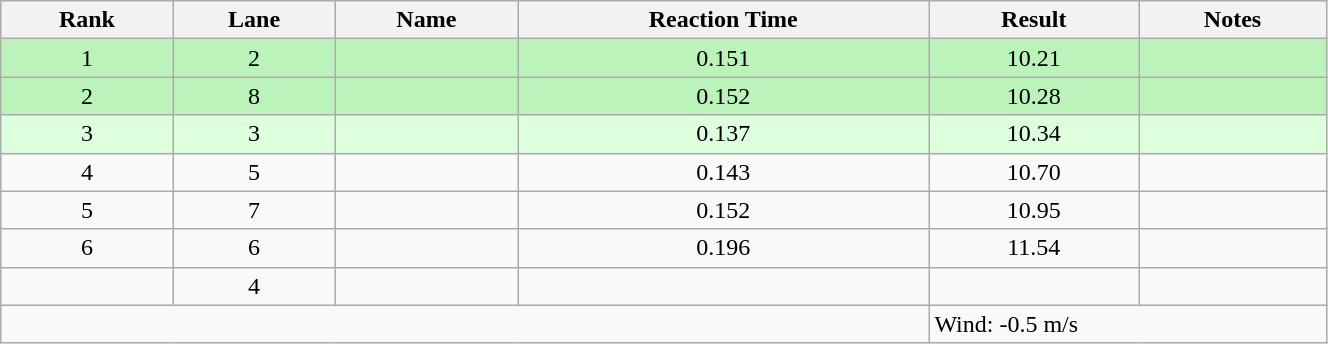<table class="wikitable sortable" style="text-align:center;width: 70%">
<tr>
<th>Rank</th>
<th>Lane</th>
<th>Name</th>
<th>Reaction Time</th>
<th>Result</th>
<th>Notes</th>
</tr>
<tr bgcolor=bbf3bb>
<td>1</td>
<td>2</td>
<td align="left"></td>
<td>0.151</td>
<td>10.21</td>
<td></td>
</tr>
<tr bgcolor=bbf3bb>
<td>2</td>
<td>8</td>
<td align="left"></td>
<td>0.152</td>
<td>10.28</td>
<td></td>
</tr>
<tr bgcolor=ddffdd>
<td>3</td>
<td>3</td>
<td align="left"></td>
<td>0.137</td>
<td>10.34</td>
<td></td>
</tr>
<tr>
<td>4</td>
<td>5</td>
<td align="left"></td>
<td>0.143</td>
<td>10.70</td>
<td></td>
</tr>
<tr>
<td>5</td>
<td>7</td>
<td align="left"></td>
<td>0.152</td>
<td>10.95</td>
<td></td>
</tr>
<tr>
<td>6</td>
<td>6</td>
<td align="left"></td>
<td>0.196</td>
<td>11.54</td>
<td></td>
</tr>
<tr>
<td></td>
<td>4</td>
<td align="left"></td>
<td></td>
<td></td>
<td></td>
</tr>
<tr class="sortbottom">
<td colspan=4></td>
<td colspan="2" style="text-align:left;">Wind: -0.5 m/s</td>
</tr>
</table>
